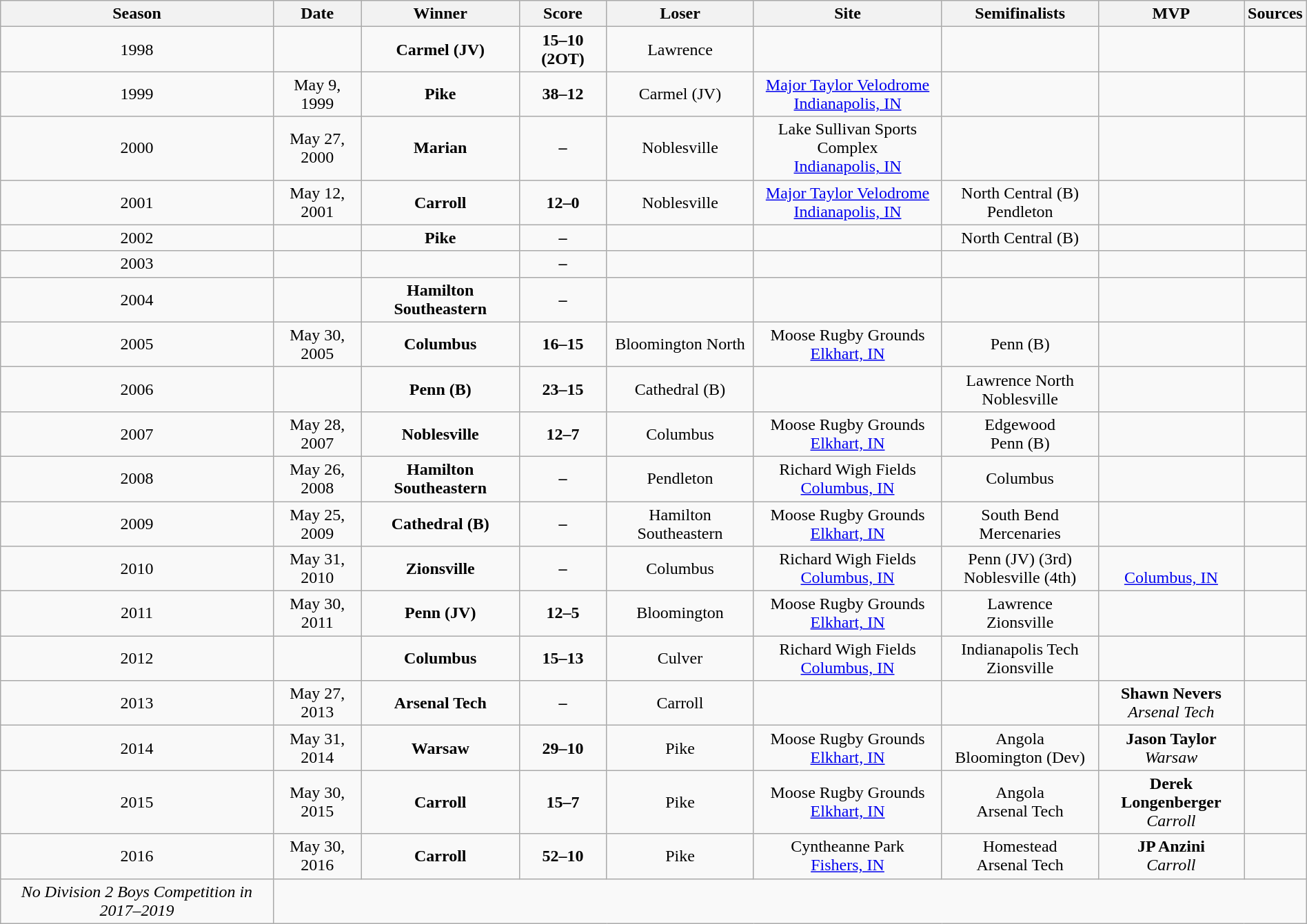<table class="wikitable" style="width:100%;">
<tr>
<th>Season</th>
<th>Date</th>
<th>Winner</th>
<th>Score</th>
<th>Loser</th>
<th>Site</th>
<th>Semifinalists</th>
<th>MVP</th>
<th>Sources</th>
</tr>
<tr>
<td align=center>1998</td>
<td align=center></td>
<td align=center><strong>Carmel (JV)</strong></td>
<td align=center><strong>15–10 (2OT)</strong></td>
<td align=center>Lawrence</td>
<td align=center></td>
<td align=center><br></td>
<td align=center><br></td>
<td align=center></td>
</tr>
<tr>
<td align=center>1999</td>
<td align=center>May 9, 1999</td>
<td align=center><strong>Pike</strong></td>
<td align=center><strong>38–12</strong></td>
<td align=center>Carmel (JV)</td>
<td align=center><a href='#'>Major Taylor Velodrome</a><br><a href='#'>Indianapolis, IN</a></td>
<td align=center><br></td>
<td align=center><br></td>
<td align=center></td>
</tr>
<tr>
<td align=center>2000</td>
<td align=center>May 27, 2000</td>
<td align=center><strong>Marian</strong></td>
<td align=center><strong>–</strong></td>
<td align=center>Noblesville</td>
<td align=center>Lake Sullivan Sports Complex<br><a href='#'>Indianapolis, IN</a></td>
<td align=center><br></td>
<td align=center><br></td>
<td align=center></td>
</tr>
<tr>
<td align=center>2001</td>
<td align=center>May 12, 2001</td>
<td align=center><strong>Carroll</strong> </td>
<td align=center><strong>12–0</strong></td>
<td align=center>Noblesville</td>
<td align=center><a href='#'>Major Taylor Velodrome</a><br><a href='#'>Indianapolis, IN</a></td>
<td align=center>North Central (B)<br>Pendleton</td>
<td align=center><br></td>
<td align=center></td>
</tr>
<tr>
<td align=center>2002</td>
<td align=center></td>
<td align=center><strong>Pike</strong></td>
<td align=center><strong>–</strong></td>
<td align=center></td>
<td align=center></td>
<td align=center>North Central (B)<br> </td>
<td align=center><br></td>
<td align=center></td>
</tr>
<tr>
<td align=center>2003</td>
<td align=center></td>
<td align=center><strong> </strong> </td>
<td align=center><strong>–</strong></td>
<td align=center></td>
<td align=center></td>
<td align=center><br></td>
<td align=center><br></td>
<td align=center></td>
</tr>
<tr>
<td align=center>2004</td>
<td align=center></td>
<td align=center><strong>Hamilton Southeastern</strong></td>
<td align=center><strong>–</strong></td>
<td align=center></td>
<td align=center></td>
<td align=center><br></td>
<td align=center><br></td>
<td align=center></td>
</tr>
<tr>
<td align=center>2005</td>
<td align=center>May 30, 2005</td>
<td align=center><strong>Columbus</strong></td>
<td align=center><strong>16–15</strong></td>
<td align=center>Bloomington North</td>
<td align=center>Moose Rugby Grounds<br><a href='#'>Elkhart, IN</a></td>
<td align=center>Penn (B)<br> </td>
<td align=center><br></td>
<td align=center></td>
</tr>
<tr>
<td align=center>2006</td>
<td align=center></td>
<td align=center><strong>Penn (B) </strong></td>
<td align=center><strong>23–15</strong></td>
<td align=center>Cathedral (B)</td>
<td align=center></td>
<td align=center>Lawrence North<br>Noblesville</td>
<td align=center><br></td>
<td align=center></td>
</tr>
<tr>
<td align=center>2007</td>
<td align=center>May 28, 2007</td>
<td align=center><strong>Noblesville</strong></td>
<td align=center><strong>12–7</strong></td>
<td align=center>Columbus</td>
<td align=center>Moose Rugby Grounds<br><a href='#'>Elkhart, IN</a></td>
<td align=center>Edgewood<br>Penn (B)</td>
<td align=center><br></td>
<td align=center></td>
</tr>
<tr>
<td align=center>2008</td>
<td align=center>May 26, 2008</td>
<td align=center><strong>Hamilton Southeastern</strong></td>
<td align=center><strong>–</strong></td>
<td align=center>Pendleton</td>
<td align=center>Richard Wigh Fields<br><a href='#'>Columbus, IN</a></td>
<td align=center>Columbus<br></td>
<td align=center><br></td>
<td align=center></td>
</tr>
<tr>
<td align=center>2009</td>
<td align=center>May 25, 2009</td>
<td align=center><strong>Cathedral (B)</strong></td>
<td align=center><strong>–</strong></td>
<td align=center>Hamilton Southeastern</td>
<td align=center>Moose Rugby Grounds<br><a href='#'>Elkhart, IN</a></td>
<td align=center>South Bend Mercenaries<br></td>
<td align=center><br></td>
<td align=center></td>
</tr>
<tr>
<td align=center>2010</td>
<td align=center>May 31, 2010</td>
<td align=center><strong>Zionsville</strong></td>
<td align=center><strong>–</strong></td>
<td align=center>Columbus</td>
<td align=center>Richard Wigh Fields<br><a href='#'>Columbus, IN</a></td>
<td align=center>Penn (JV) (3rd)<br>Noblesville (4th)</td>
<td align=center><br><a href='#'>Columbus, IN</a></td>
<td align=center></td>
</tr>
<tr>
<td align=center>2011</td>
<td align=center>May 30, 2011</td>
<td align=center><strong>Penn (JV)</strong></td>
<td align=center><strong>12–5</strong></td>
<td align=center>Bloomington</td>
<td align=center>Moose Rugby Grounds<br><a href='#'>Elkhart, IN</a></td>
<td align=center>Lawrence<br>Zionsville<br></td>
<td align=center><br></td>
<td align=center></td>
</tr>
<tr>
<td align=center>2012</td>
<td align=center></td>
<td align=center><strong>Columbus</strong></td>
<td align=center><strong>15–13</strong></td>
<td align=center>Culver</td>
<td align=center>Richard Wigh Fields<br><a href='#'>Columbus, IN</a></td>
<td align=center>Indianapolis Tech<br>Zionsville</td>
<td align=center><br></td>
<td align=center></td>
</tr>
<tr>
<td align=center>2013</td>
<td align=center>May 27, 2013</td>
<td align=center><strong>Arsenal Tech</strong></td>
<td align=center><strong>–</strong></td>
<td align=center>Carroll</td>
<td align=center></td>
<td align=center><br></td>
<td align=center><strong>Shawn Nevers</strong><br><em>Arsenal Tech</em></td>
<td align=center></td>
</tr>
<tr>
<td align=center>2014</td>
<td align=center>May 31, 2014</td>
<td align=center><strong>Warsaw</strong></td>
<td align=center><strong>29–10</strong></td>
<td align=center>Pike</td>
<td align=center>Moose Rugby Grounds<br><a href='#'>Elkhart, IN</a></td>
<td align=center>Angola<br>Bloomington (Dev)</td>
<td align=center><strong>Jason Taylor</strong><br><em>Warsaw</em></td>
<td align=center></td>
</tr>
<tr>
<td align=center>2015</td>
<td align=center>May 30, 2015</td>
<td align=center><strong>Carroll</strong></td>
<td align=center><strong>15–7</strong></td>
<td align=center>Pike</td>
<td align=center>Moose Rugby Grounds<br><a href='#'>Elkhart, IN</a></td>
<td align=center>Angola<br>Arsenal Tech</td>
<td align=center><strong>Derek Longenberger</strong><br><em>Carroll</em></td>
<td align=center></td>
</tr>
<tr>
<td align=center>2016</td>
<td align=center>May 30, 2016</td>
<td align=center><strong>Carroll</strong></td>
<td align=center><strong>52–10</strong></td>
<td align=center>Pike</td>
<td align=center>Cyntheanne Park<br><a href='#'>Fishers, IN</a></td>
<td align=center>Homestead<br>Arsenal Tech</td>
<td align=center><strong>JP Anzini</strong><br><em>Carroll</em></td>
<td align=center></td>
</tr>
<tr>
<td align=center><em>No Division 2 Boys Competition in 2017–2019</em></td>
</tr>
</table>
